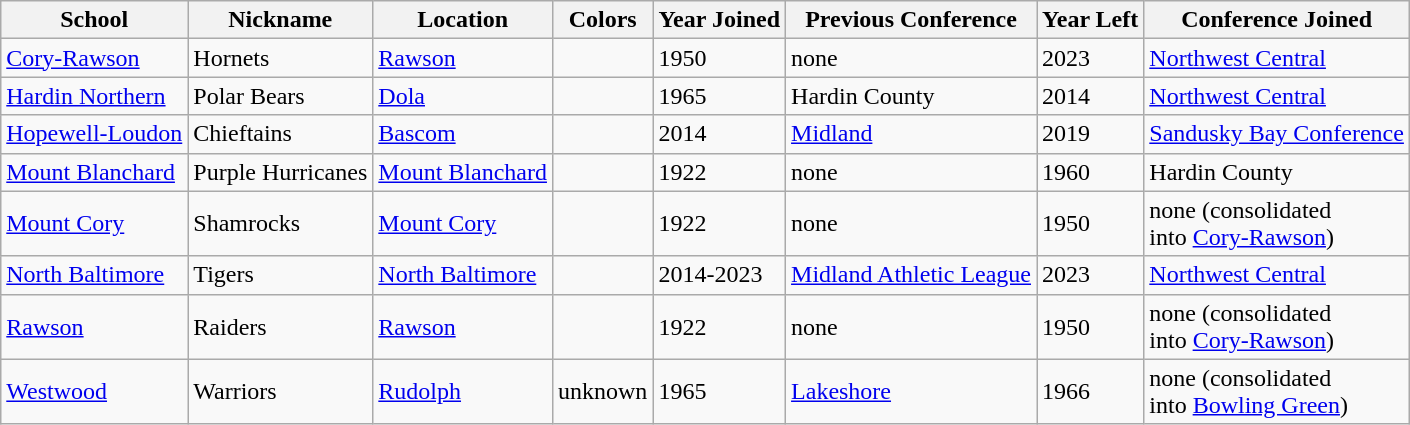<table class="wikitable sortable">
<tr>
<th>School</th>
<th>Nickname</th>
<th>Location</th>
<th>Colors</th>
<th>Year Joined</th>
<th>Previous Conference</th>
<th>Year Left</th>
<th>Conference Joined</th>
</tr>
<tr>
<td><a href='#'>Cory-Rawson</a></td>
<td>Hornets</td>
<td><a href='#'>Rawson</a></td>
<td> </td>
<td>1950</td>
<td>none</td>
<td>2023</td>
<td><a href='#'>Northwest Central</a></td>
</tr>
<tr>
<td><a href='#'>Hardin Northern</a></td>
<td>Polar Bears</td>
<td><a href='#'>Dola</a></td>
<td> </td>
<td>1965</td>
<td>Hardin County</td>
<td>2014</td>
<td><a href='#'>Northwest Central</a></td>
</tr>
<tr>
<td><a href='#'>Hopewell-Loudon</a></td>
<td>Chieftains</td>
<td><a href='#'>Bascom</a></td>
<td> </td>
<td>2014</td>
<td><a href='#'>Midland</a></td>
<td>2019</td>
<td><a href='#'>Sandusky Bay Conference</a></td>
</tr>
<tr>
<td><a href='#'>Mount Blanchard</a></td>
<td>Purple Hurricanes</td>
<td><a href='#'>Mount Blanchard</a></td>
<td> </td>
<td>1922</td>
<td>none</td>
<td>1960</td>
<td>Hardin County</td>
</tr>
<tr>
<td><a href='#'>Mount Cory</a></td>
<td>Shamrocks</td>
<td><a href='#'>Mount Cory</a></td>
<td> </td>
<td>1922</td>
<td>none</td>
<td>1950</td>
<td>none (consolidated<br>into <a href='#'>Cory-Rawson</a>)</td>
</tr>
<tr>
<td><a href='#'>North Baltimore</a></td>
<td>Tigers</td>
<td><a href='#'>North Baltimore</a></td>
<td> </td>
<td>2014-2023</td>
<td><a href='#'>Midland Athletic League</a></td>
<td>2023</td>
<td><a href='#'>Northwest Central</a></td>
</tr>
<tr>
<td><a href='#'>Rawson</a></td>
<td>Raiders</td>
<td><a href='#'>Rawson</a></td>
<td> </td>
<td>1922</td>
<td>none</td>
<td>1950</td>
<td>none (consolidated<br>into <a href='#'>Cory-Rawson</a>)</td>
</tr>
<tr>
<td><a href='#'>Westwood</a></td>
<td>Warriors</td>
<td><a href='#'>Rudolph</a></td>
<td>unknown</td>
<td>1965</td>
<td><a href='#'>Lakeshore</a></td>
<td>1966</td>
<td>none (consolidated<br>into <a href='#'>Bowling Green</a>)</td>
</tr>
</table>
